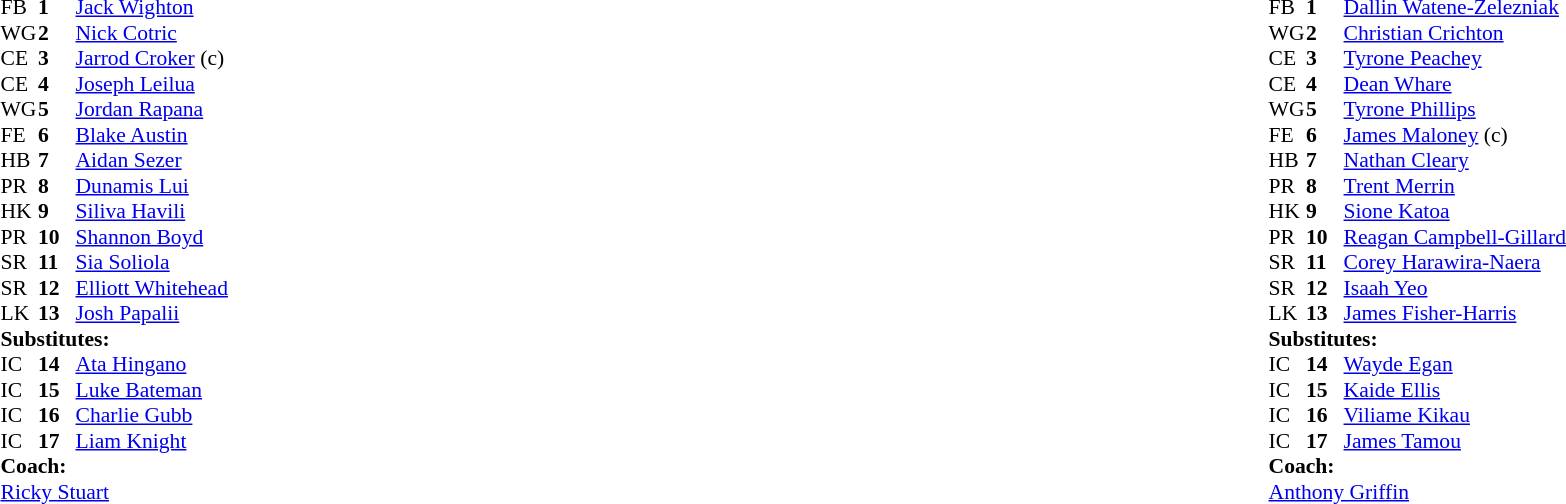<table width="100%" class="mw-collapsible mw-collapsed">
<tr>
<td valign="top" width="50%"><br><table cellspacing="0" cellpadding="0" style="font-size: 90%">
<tr>
<th width="25"></th>
<th width="25"></th>
</tr>
<tr>
<td>FB</td>
<td><strong>1</strong></td>
<td><a href='#'>Jack Wighton</a></td>
</tr>
<tr>
<td>WG</td>
<td><strong>2</strong></td>
<td><a href='#'>Nick Cotric</a></td>
</tr>
<tr>
<td>CE</td>
<td><strong>3</strong></td>
<td><a href='#'>Jarrod Croker</a> (c)</td>
</tr>
<tr>
<td>CE</td>
<td><strong>4</strong></td>
<td><a href='#'>Joseph Leilua</a></td>
</tr>
<tr>
<td>WG</td>
<td><strong>5</strong></td>
<td><a href='#'>Jordan Rapana</a></td>
</tr>
<tr>
<td>FE</td>
<td><strong>6</strong></td>
<td><a href='#'>Blake Austin</a></td>
</tr>
<tr>
<td>HB</td>
<td><strong>7</strong></td>
<td><a href='#'>Aidan Sezer</a></td>
</tr>
<tr>
<td>PR</td>
<td><strong>8</strong></td>
<td><a href='#'>Dunamis Lui</a></td>
</tr>
<tr>
<td>HK</td>
<td><strong>9</strong></td>
<td><a href='#'>Siliva Havili</a></td>
</tr>
<tr>
<td>PR</td>
<td><strong>10</strong></td>
<td><a href='#'>Shannon Boyd</a></td>
</tr>
<tr>
<td>SR</td>
<td><strong>11</strong></td>
<td><a href='#'>Sia Soliola</a></td>
</tr>
<tr>
<td>SR</td>
<td><strong>12</strong></td>
<td><a href='#'>Elliott Whitehead</a></td>
</tr>
<tr>
<td>LK</td>
<td><strong>13</strong></td>
<td><a href='#'>Josh Papalii</a></td>
</tr>
<tr>
<td colspan="3"><strong>Substitutes:</strong></td>
</tr>
<tr>
<td>IC</td>
<td><strong>14</strong></td>
<td><a href='#'>Ata Hingano</a></td>
</tr>
<tr>
<td>IC</td>
<td><strong>15</strong></td>
<td><a href='#'>Luke Bateman</a></td>
</tr>
<tr>
<td>IC</td>
<td><strong>16</strong></td>
<td><a href='#'>Charlie Gubb</a></td>
</tr>
<tr>
<td>IC</td>
<td><strong>17</strong></td>
<td><a href='#'>Liam Knight</a></td>
</tr>
<tr>
<td colspan="3"><strong>Coach:</strong></td>
</tr>
<tr>
<td colspan="4"><a href='#'>Ricky Stuart</a></td>
</tr>
</table>
</td>
<td valign="top" width="50%"><br><table cellspacing="0" cellpadding="0" align="center" style="font-size: 90%">
<tr>
<th width="25"></th>
<th width="25"></th>
</tr>
<tr>
<td>FB</td>
<td><strong>1</strong></td>
<td><a href='#'>Dallin Watene-Zelezniak</a></td>
</tr>
<tr>
<td>WG</td>
<td><strong>2</strong></td>
<td><a href='#'>Christian Crichton</a></td>
</tr>
<tr>
<td>CE</td>
<td><strong>3</strong></td>
<td><a href='#'>Tyrone Peachey</a></td>
</tr>
<tr>
<td>CE</td>
<td><strong>4</strong></td>
<td><a href='#'>Dean Whare</a></td>
</tr>
<tr>
<td>WG</td>
<td><strong>5</strong></td>
<td><a href='#'>Tyrone Phillips</a></td>
</tr>
<tr>
<td>FE</td>
<td><strong>6</strong></td>
<td><a href='#'>James Maloney</a> (c)</td>
</tr>
<tr>
<td>HB</td>
<td><strong>7</strong></td>
<td><a href='#'>Nathan Cleary</a></td>
</tr>
<tr>
<td>PR</td>
<td><strong>8</strong></td>
<td><a href='#'>Trent Merrin</a></td>
</tr>
<tr>
<td>HK</td>
<td><strong>9</strong></td>
<td><a href='#'>Sione Katoa</a></td>
</tr>
<tr>
<td>PR</td>
<td><strong>10</strong></td>
<td><a href='#'>Reagan Campbell-Gillard</a></td>
</tr>
<tr>
<td>SR</td>
<td><strong>11</strong></td>
<td><a href='#'>Corey Harawira-Naera</a></td>
</tr>
<tr>
<td>SR</td>
<td><strong>12</strong></td>
<td><a href='#'>Isaah Yeo</a></td>
</tr>
<tr>
<td>LK</td>
<td><strong>13</strong></td>
<td><a href='#'>James Fisher-Harris</a></td>
</tr>
<tr>
<td colspan="3"><strong>Substitutes:</strong></td>
</tr>
<tr>
<td>IC</td>
<td><strong>14</strong></td>
<td><a href='#'>Wayde Egan</a></td>
</tr>
<tr>
<td>IC</td>
<td><strong>15</strong></td>
<td><a href='#'>Kaide Ellis</a></td>
</tr>
<tr>
<td>IC</td>
<td><strong>16</strong></td>
<td><a href='#'>Viliame Kikau</a></td>
</tr>
<tr>
<td>IC</td>
<td><strong>17</strong></td>
<td><a href='#'>James Tamou</a></td>
</tr>
<tr>
<td colspan="3"><strong>Coach:</strong></td>
</tr>
<tr>
<td colspan="4"><a href='#'>Anthony Griffin</a></td>
</tr>
</table>
</td>
</tr>
</table>
